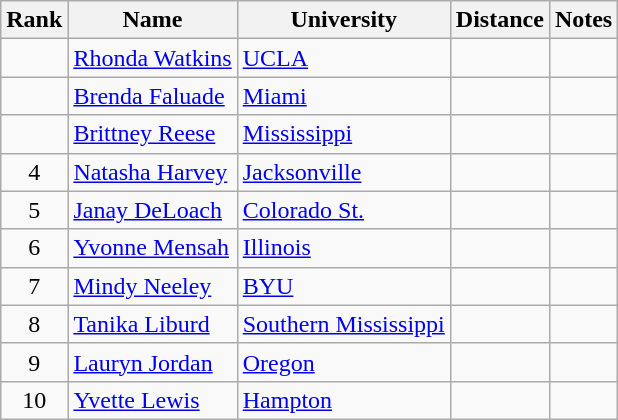<table class="wikitable sortable" style="text-align:center">
<tr>
<th>Rank</th>
<th>Name</th>
<th>University</th>
<th>Distance</th>
<th>Notes</th>
</tr>
<tr>
<td></td>
<td align=left><a href='#'>Rhonda Watkins</a> </td>
<td align=left><a href='#'>UCLA</a></td>
<td></td>
<td></td>
</tr>
<tr>
<td></td>
<td align=left><a href='#'>Brenda Faluade</a></td>
<td align="left"><a href='#'>Miami</a></td>
<td></td>
<td></td>
</tr>
<tr>
<td></td>
<td align=left><a href='#'>Brittney Reese</a></td>
<td align=left><a href='#'>Mississippi</a></td>
<td></td>
<td></td>
</tr>
<tr>
<td>4</td>
<td align=left><a href='#'>Natasha Harvey</a></td>
<td align="left"><a href='#'>Jacksonville</a></td>
<td></td>
<td></td>
</tr>
<tr>
<td>5</td>
<td align=left><a href='#'>Janay DeLoach</a></td>
<td align=left><a href='#'>Colorado St.</a></td>
<td></td>
<td></td>
</tr>
<tr>
<td>6</td>
<td align=left><a href='#'>Yvonne Mensah</a></td>
<td align="left"><a href='#'>Illinois</a></td>
<td></td>
<td></td>
</tr>
<tr>
<td>7</td>
<td align=left><a href='#'>Mindy Neeley</a></td>
<td align="left"><a href='#'>BYU</a></td>
<td></td>
<td></td>
</tr>
<tr>
<td>8</td>
<td align=left><a href='#'>Tanika Liburd</a> </td>
<td align=left><a href='#'>Southern Mississippi</a></td>
<td></td>
<td></td>
</tr>
<tr>
<td>9</td>
<td align=left><a href='#'>Lauryn Jordan</a></td>
<td align="left"><a href='#'>Oregon</a></td>
<td></td>
<td></td>
</tr>
<tr>
<td>10</td>
<td align=left><a href='#'>Yvette Lewis</a></td>
<td align=left><a href='#'>Hampton</a></td>
<td></td>
<td></td>
</tr>
</table>
